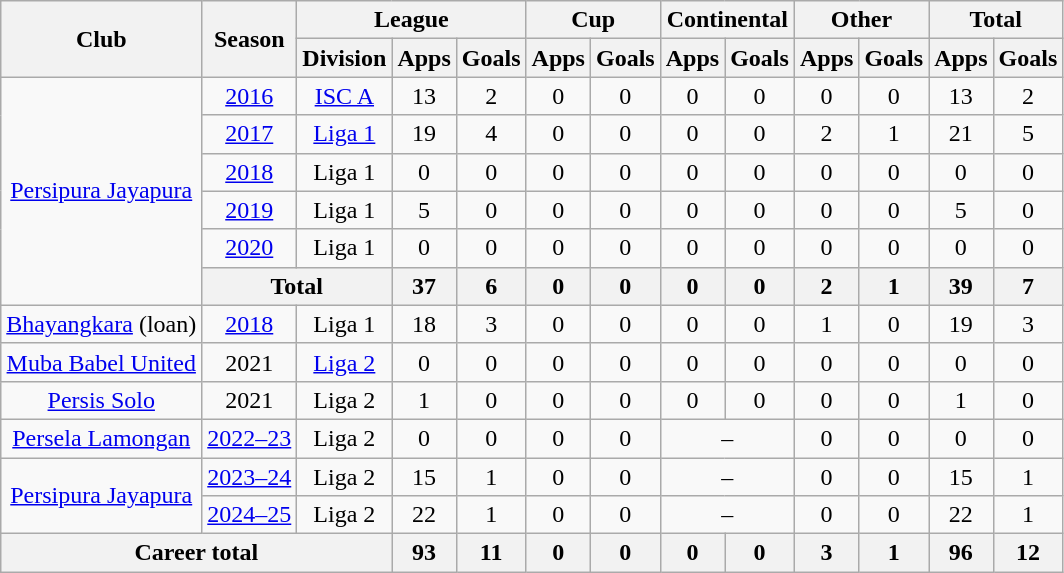<table class="wikitable" style="text-align:center">
<tr>
<th rowspan="2">Club</th>
<th rowspan="2">Season</th>
<th colspan="3">League</th>
<th colspan="2">Cup</th>
<th colspan="2">Continental</th>
<th colspan="2">Other</th>
<th colspan="2">Total</th>
</tr>
<tr>
<th>Division</th>
<th>Apps</th>
<th>Goals</th>
<th>Apps</th>
<th>Goals</th>
<th>Apps</th>
<th>Goals</th>
<th>Apps</th>
<th>Goals</th>
<th>Apps</th>
<th>Goals</th>
</tr>
<tr>
<td rowspan="6" valign="center"><a href='#'>Persipura Jayapura</a></td>
<td><a href='#'>2016</a></td>
<td><a href='#'>ISC A</a></td>
<td>13</td>
<td>2</td>
<td>0</td>
<td>0</td>
<td>0</td>
<td>0</td>
<td>0</td>
<td>0</td>
<td>13</td>
<td>2</td>
</tr>
<tr>
<td><a href='#'>2017</a></td>
<td rowspan="1" valign="center"><a href='#'>Liga 1</a></td>
<td>19</td>
<td>4</td>
<td>0</td>
<td>0</td>
<td>0</td>
<td>0</td>
<td>2</td>
<td>1</td>
<td>21</td>
<td>5</td>
</tr>
<tr>
<td><a href='#'>2018</a></td>
<td rowspan="1" valign="center">Liga 1</td>
<td>0</td>
<td>0</td>
<td>0</td>
<td>0</td>
<td>0</td>
<td>0</td>
<td>0</td>
<td>0</td>
<td>0</td>
<td>0</td>
</tr>
<tr>
<td><a href='#'>2019</a></td>
<td rowspan="1" valign="center">Liga 1</td>
<td>5</td>
<td>0</td>
<td>0</td>
<td>0</td>
<td>0</td>
<td>0</td>
<td>0</td>
<td>0</td>
<td>5</td>
<td>0</td>
</tr>
<tr>
<td><a href='#'>2020</a></td>
<td rowspan="1" valign="center">Liga 1</td>
<td>0</td>
<td>0</td>
<td>0</td>
<td>0</td>
<td>0</td>
<td>0</td>
<td>0</td>
<td>0</td>
<td>0</td>
<td>0</td>
</tr>
<tr>
<th colspan="2">Total</th>
<th>37</th>
<th>6</th>
<th>0</th>
<th>0</th>
<th>0</th>
<th>0</th>
<th>2</th>
<th>1</th>
<th>39</th>
<th>7</th>
</tr>
<tr>
<td><a href='#'>Bhayangkara</a> (loan)</td>
<td><a href='#'>2018</a></td>
<td rowspan="1" valign="center">Liga 1</td>
<td>18</td>
<td>3</td>
<td>0</td>
<td>0</td>
<td>0</td>
<td>0</td>
<td>1</td>
<td>0</td>
<td>19</td>
<td>3</td>
</tr>
<tr>
<td><a href='#'>Muba Babel United</a></td>
<td>2021</td>
<td rowspan="1" valign="center"><a href='#'>Liga 2</a></td>
<td>0</td>
<td>0</td>
<td>0</td>
<td>0</td>
<td>0</td>
<td>0</td>
<td>0</td>
<td>0</td>
<td>0</td>
<td>0</td>
</tr>
<tr>
<td><a href='#'>Persis Solo</a></td>
<td>2021</td>
<td rowspan="1" valign="center">Liga 2</td>
<td>1</td>
<td>0</td>
<td>0</td>
<td>0</td>
<td>0</td>
<td>0</td>
<td>0</td>
<td>0</td>
<td>1</td>
<td>0</td>
</tr>
<tr>
<td rowspan="1"><a href='#'>Persela Lamongan</a></td>
<td><a href='#'>2022–23</a></td>
<td rowspan="1">Liga 2</td>
<td>0</td>
<td>0</td>
<td>0</td>
<td>0</td>
<td colspan="2">–</td>
<td>0</td>
<td>0</td>
<td>0</td>
<td>0</td>
</tr>
<tr>
<td rowspan="2"><a href='#'>Persipura Jayapura</a></td>
<td><a href='#'>2023–24</a></td>
<td rowspan="1">Liga 2</td>
<td>15</td>
<td>1</td>
<td>0</td>
<td>0</td>
<td colspan="2">–</td>
<td>0</td>
<td>0</td>
<td>15</td>
<td>1</td>
</tr>
<tr>
<td><a href='#'>2024–25</a></td>
<td rowspan="1">Liga 2</td>
<td>22</td>
<td>1</td>
<td>0</td>
<td>0</td>
<td colspan="2">–</td>
<td>0</td>
<td>0</td>
<td>22</td>
<td>1</td>
</tr>
<tr>
<th colspan="3">Career total</th>
<th>93</th>
<th>11</th>
<th>0</th>
<th>0</th>
<th>0</th>
<th>0</th>
<th>3</th>
<th>1</th>
<th>96</th>
<th>12</th>
</tr>
</table>
